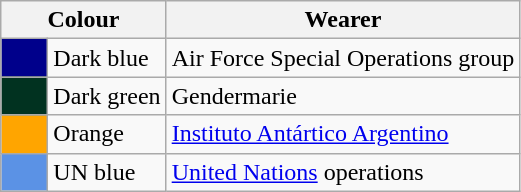<table class="wikitable">
<tr>
<th colspan="2">Colour</th>
<th>Wearer</th>
</tr>
<tr>
<td style="background:darkBlue;">      </td>
<td>Dark blue</td>
<td>Air Force Special Operations group</td>
</tr>
<tr>
<td style="background:#013220;">      </td>
<td>Dark green</td>
<td>Gendermarie</td>
</tr>
<tr>
<td style="background:orange;">      </td>
<td>Orange</td>
<td><a href='#'>Instituto Antártico Argentino</a></td>
</tr>
<tr>
<td style="background:#5b92e5;">      </td>
<td>UN blue</td>
<td><a href='#'>United Nations</a> operations</td>
</tr>
</table>
